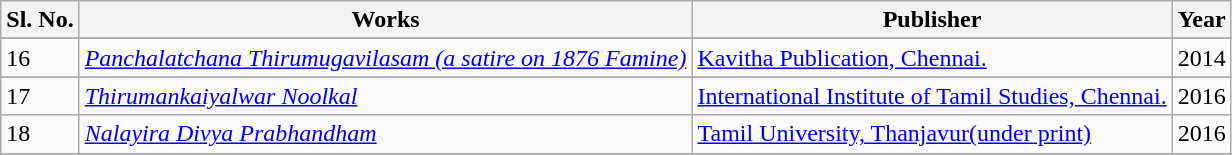<table class="wikitable">
<tr>
<th>Sl. No.</th>
<th>Works</th>
<th>Publisher</th>
<th>Year</th>
</tr>
<tr>
</tr>
<tr>
<td>16</td>
<td><em><a href='#'>Panchalatchana Thirumugavilasam (a satire on 1876 Famine)</a></em></td>
<td><a href='#'>Kavitha Publication, Chennai.</a></td>
<td>2014</td>
</tr>
<tr>
</tr>
<tr>
<td>17</td>
<td><em><a href='#'>Thirumankaiyalwar Noolkal</a></em></td>
<td><a href='#'>International Institute of Tamil Studies, Chennai.</a></td>
<td>2016</td>
</tr>
<tr>
<td>18</td>
<td><em><a href='#'>Nalayira Divya Prabhandham</a></em></td>
<td><a href='#'>Tamil University, Thanjavur(under print)</a></td>
<td>2016</td>
</tr>
<tr>
</tr>
</table>
